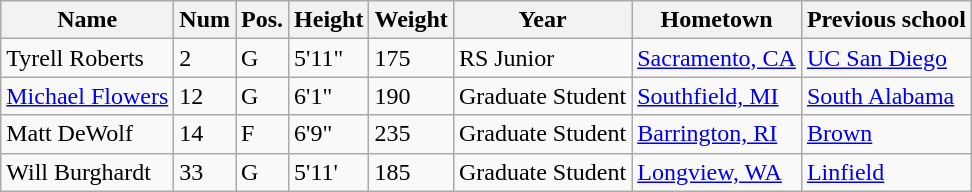<table class="wikitable sortable" border="1">
<tr>
<th>Name</th>
<th>Num</th>
<th>Pos.</th>
<th>Height</th>
<th>Weight</th>
<th>Year</th>
<th>Hometown</th>
<th class="unsortable">Previous school</th>
</tr>
<tr>
<td>Tyrell Roberts</td>
<td>2</td>
<td>G</td>
<td>5'11"</td>
<td>175</td>
<td>RS Junior</td>
<td><a href='#'>Sacramento, CA</a></td>
<td><a href='#'>UC San Diego</a></td>
</tr>
<tr>
<td><a href='#'>Michael Flowers</a></td>
<td>12</td>
<td>G</td>
<td>6'1"</td>
<td>190</td>
<td>Graduate Student</td>
<td><a href='#'>Southfield, MI</a></td>
<td><a href='#'>South Alabama</a></td>
</tr>
<tr>
<td>Matt DeWolf</td>
<td>14</td>
<td>F</td>
<td>6'9"</td>
<td>235</td>
<td>Graduate Student</td>
<td><a href='#'>Barrington, RI</a></td>
<td><a href='#'>Brown</a></td>
</tr>
<tr>
<td>Will Burghardt</td>
<td>33</td>
<td>G</td>
<td>5'11'</td>
<td>185</td>
<td>Graduate Student</td>
<td><a href='#'>Longview, WA</a></td>
<td><a href='#'>Linfield</a></td>
</tr>
</table>
